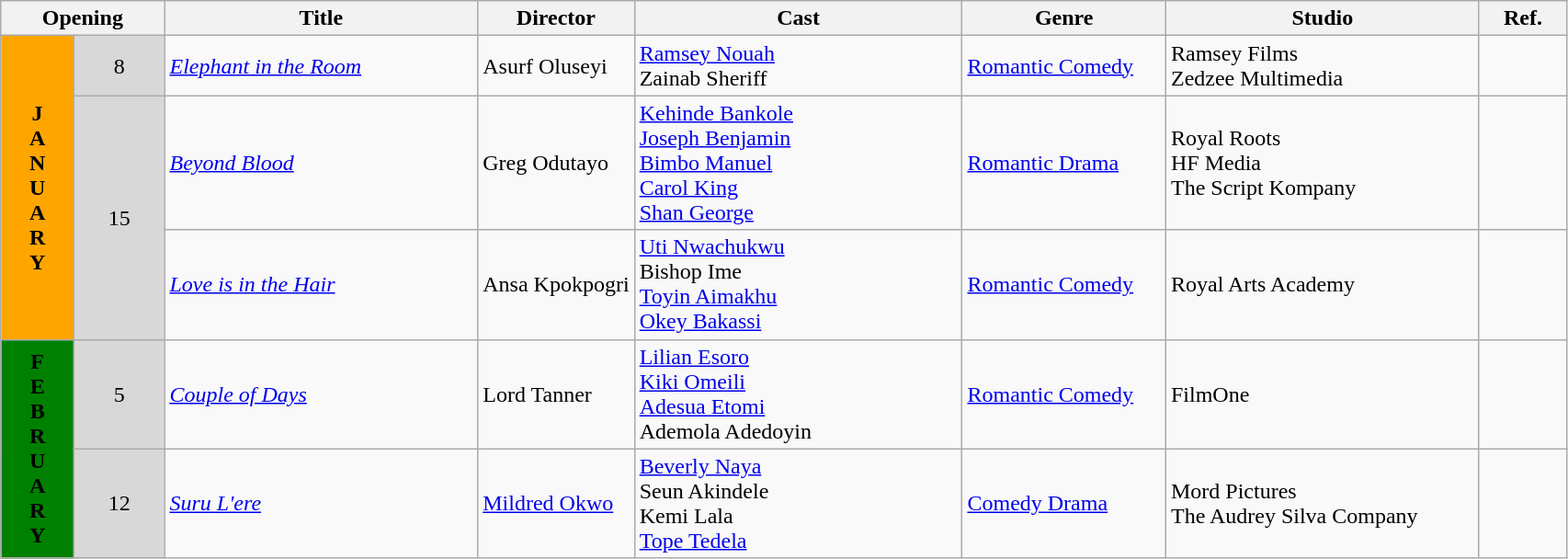<table class="wikitable">
<tr>
<th colspan="2">Opening</th>
<th style="width:20%;">Title</th>
<th style="width:10%;">Director</th>
<th>Cast</th>
<th style="width:13%">Genre</th>
<th style="width:20%">Studio</th>
<th>Ref.</th>
</tr>
<tr>
<td rowspan=3 style="text-align:center; background:orange; textcolor:#000;"><strong>J<br>A<br>N<br>U<br>A<br>R<br>Y<br></strong></td>
<td rowspan=1 style="text-align:center; background:#d8d8d8; textcolor:#000;">8</td>
<td><em><a href='#'>Elephant in the Room</a></em></td>
<td>Asurf Oluseyi</td>
<td><a href='#'>Ramsey Nouah</a><br>Zainab Sheriff</td>
<td><a href='#'>Romantic Comedy</a></td>
<td>Ramsey Films <br> Zedzee Multimedia</td>
<td></td>
</tr>
<tr>
<td rowspan=2 style="text-align:center; background:#d8d8d8; textcolor:#000;">15</td>
<td><em><a href='#'>Beyond Blood</a></em></td>
<td>Greg Odutayo</td>
<td><a href='#'>Kehinde Bankole</a><br><a href='#'>Joseph Benjamin</a> <br><a href='#'>Bimbo Manuel</a><br><a href='#'>Carol King</a><br><a href='#'>Shan George</a></td>
<td><a href='#'>Romantic Drama</a></td>
<td>Royal Roots <br> HF Media <br> The Script Kompany</td>
<td></td>
</tr>
<tr>
<td><em><a href='#'>Love is in the Hair</a></em></td>
<td>Ansa Kpokpogri</td>
<td><a href='#'>Uti Nwachukwu</a><br>Bishop Ime <br><a href='#'>Toyin Aimakhu</a><br><a href='#'>Okey Bakassi</a></td>
<td><a href='#'>Romantic Comedy</a></td>
<td>Royal Arts Academy</td>
<td></td>
</tr>
<tr>
<td rowspan=2 style="text-align:center; background:green; textcolor:#000;"><strong>F<br>E<br>B<br>R<br>U<br>A<br>R<br>Y<br></strong></td>
<td rowspan=1 style="text-align:center; background:#d8d8d8; textcolor:#000;">5</td>
<td><em><a href='#'>Couple of Days</a></em></td>
<td>Lord Tanner</td>
<td><a href='#'>Lilian Esoro</a><br><a href='#'>Kiki Omeili</a><br><a href='#'>Adesua Etomi</a> <br> Ademola Adedoyin</td>
<td><a href='#'>Romantic Comedy</a></td>
<td>FilmOne</td>
<td></td>
</tr>
<tr>
<td rowspan=1 style="text-align:center; background:#d8d8d8; textcolor:#000;">12</td>
<td><em><a href='#'>Suru L'ere</a></em></td>
<td><a href='#'>Mildred Okwo</a></td>
<td><a href='#'>Beverly Naya</a><br>Seun Akindele<br>Kemi Lala <br> <a href='#'>Tope Tedela</a></td>
<td><a href='#'>Comedy Drama</a></td>
<td>Mord Pictures <br> The Audrey Silva Company</td>
<td></td>
</tr>
</table>
